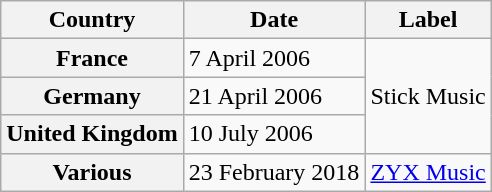<table class="wikitable plainrowheaders">
<tr>
<th scope="col">Country</th>
<th>Date</th>
<th>Label</th>
</tr>
<tr>
<th scope="row">France</th>
<td>7 April 2006</td>
<td rowspan="3">Stick Music</td>
</tr>
<tr>
<th scope="row">Germany</th>
<td>21 April 2006</td>
</tr>
<tr>
<th scope="row">United Kingdom</th>
<td>10 July 2006</td>
</tr>
<tr>
<th scope="row">Various</th>
<td>23 February 2018</td>
<td><a href='#'>ZYX Music</a></td>
</tr>
</table>
